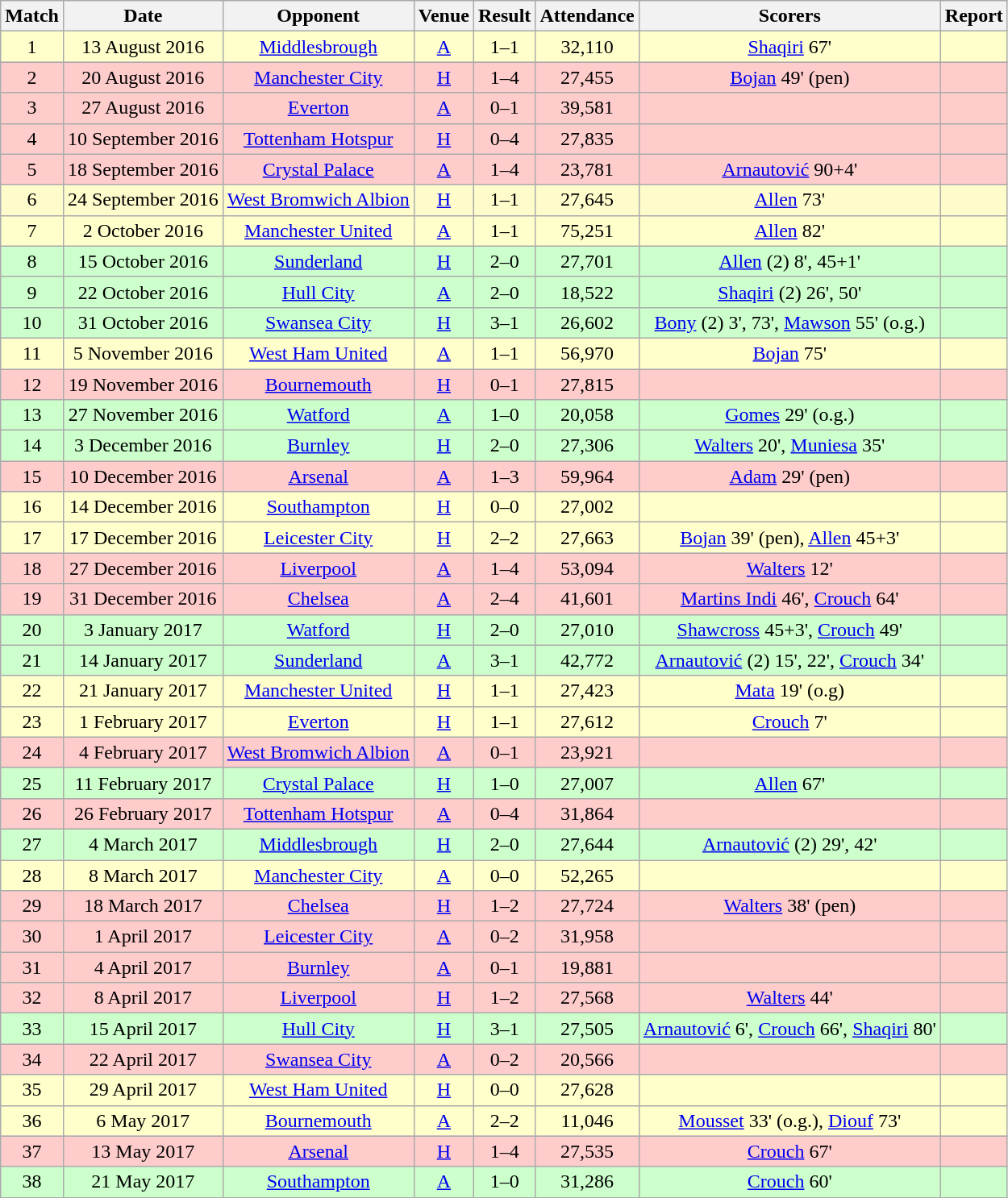<table class="wikitable" style="font-size:100%; text-align:center">
<tr>
<th>Match</th>
<th>Date</th>
<th>Opponent</th>
<th>Venue</th>
<th>Result</th>
<th>Attendance</th>
<th>Scorers</th>
<th>Report</th>
</tr>
<tr bgcolor=FFFFCC>
<td>1</td>
<td>13 August 2016</td>
<td><a href='#'>Middlesbrough</a></td>
<td><a href='#'>A</a></td>
<td>1–1</td>
<td>32,110</td>
<td><a href='#'>Shaqiri</a> 67'</td>
<td></td>
</tr>
<tr bgcolor=FFCCCC>
<td>2</td>
<td>20 August 2016</td>
<td><a href='#'>Manchester City</a></td>
<td><a href='#'>H</a></td>
<td>1–4</td>
<td>27,455</td>
<td><a href='#'>Bojan</a> 49' (pen)</td>
<td></td>
</tr>
<tr bgcolor=FFCCCC>
<td>3</td>
<td>27 August 2016</td>
<td><a href='#'>Everton</a></td>
<td><a href='#'>A</a></td>
<td>0–1</td>
<td>39,581</td>
<td></td>
<td></td>
</tr>
<tr bgcolor=FFCCCC>
<td>4</td>
<td>10 September 2016</td>
<td><a href='#'>Tottenham Hotspur</a></td>
<td><a href='#'>H</a></td>
<td>0–4</td>
<td>27,835</td>
<td></td>
<td></td>
</tr>
<tr bgcolor=FFCCCC>
<td>5</td>
<td>18 September 2016</td>
<td><a href='#'>Crystal Palace</a></td>
<td><a href='#'>A</a></td>
<td>1–4</td>
<td>23,781</td>
<td><a href='#'>Arnautović</a> 90+4'</td>
<td></td>
</tr>
<tr bgcolor=FFFCCC>
<td>6</td>
<td>24 September 2016</td>
<td><a href='#'>West Bromwich Albion</a></td>
<td><a href='#'>H</a></td>
<td>1–1</td>
<td>27,645</td>
<td><a href='#'>Allen</a> 73'</td>
<td></td>
</tr>
<tr bgcolor=FFFFCC>
<td>7</td>
<td>2 October 2016</td>
<td><a href='#'>Manchester United</a></td>
<td><a href='#'>A</a></td>
<td>1–1</td>
<td>75,251</td>
<td><a href='#'>Allen</a> 82'</td>
<td></td>
</tr>
<tr bgcolor=CCFFCC>
<td>8</td>
<td>15 October 2016</td>
<td><a href='#'>Sunderland</a></td>
<td><a href='#'>H</a></td>
<td>2–0</td>
<td>27,701</td>
<td><a href='#'>Allen</a> (2) 8', 45+1'</td>
<td></td>
</tr>
<tr bgcolor=CCFFCC>
<td>9</td>
<td>22 October 2016</td>
<td><a href='#'>Hull City</a></td>
<td><a href='#'>A</a></td>
<td>2–0</td>
<td>18,522</td>
<td><a href='#'>Shaqiri</a> (2) 26', 50'</td>
<td></td>
</tr>
<tr bgcolor=CCFFCC>
<td>10</td>
<td>31 October 2016</td>
<td><a href='#'>Swansea City</a></td>
<td><a href='#'>H</a></td>
<td>3–1</td>
<td>26,602</td>
<td><a href='#'>Bony</a> (2) 3', 73', <a href='#'>Mawson</a> 55' (o.g.)</td>
<td></td>
</tr>
<tr bgcolor=FFFFCC>
<td>11</td>
<td>5 November 2016</td>
<td><a href='#'>West Ham United</a></td>
<td><a href='#'>A</a></td>
<td>1–1</td>
<td>56,970</td>
<td><a href='#'>Bojan</a> 75'</td>
<td></td>
</tr>
<tr bgcolor=FFCCCC>
<td>12</td>
<td>19 November 2016</td>
<td><a href='#'>Bournemouth</a></td>
<td><a href='#'>H</a></td>
<td>0–1</td>
<td>27,815</td>
<td></td>
<td></td>
</tr>
<tr bgcolor=CCFFCC>
<td>13</td>
<td>27 November 2016</td>
<td><a href='#'>Watford</a></td>
<td><a href='#'>A</a></td>
<td>1–0</td>
<td>20,058</td>
<td><a href='#'>Gomes</a> 29' (o.g.)</td>
<td></td>
</tr>
<tr bgcolor=CCFFCC>
<td>14</td>
<td>3 December 2016</td>
<td><a href='#'>Burnley</a></td>
<td><a href='#'>H</a></td>
<td>2–0</td>
<td>27,306</td>
<td><a href='#'>Walters</a> 20', <a href='#'>Muniesa</a> 35'</td>
<td></td>
</tr>
<tr bgcolor=FFCCCC>
<td>15</td>
<td>10 December 2016</td>
<td><a href='#'>Arsenal</a></td>
<td><a href='#'>A</a></td>
<td>1–3</td>
<td>59,964</td>
<td><a href='#'>Adam</a> 29' (pen)</td>
<td></td>
</tr>
<tr bgcolor=FFFFCC>
<td>16</td>
<td>14 December 2016</td>
<td><a href='#'>Southampton</a></td>
<td><a href='#'>H</a></td>
<td>0–0</td>
<td>27,002</td>
<td></td>
<td></td>
</tr>
<tr bgcolor=FFFFCC>
<td>17</td>
<td>17 December 2016</td>
<td><a href='#'>Leicester City</a></td>
<td><a href='#'>H</a></td>
<td>2–2</td>
<td>27,663</td>
<td><a href='#'>Bojan</a> 39' (pen), <a href='#'>Allen</a> 45+3'</td>
<td></td>
</tr>
<tr bgcolor=FFCCCC>
<td>18</td>
<td>27 December 2016</td>
<td><a href='#'>Liverpool</a></td>
<td><a href='#'>A</a></td>
<td>1–4</td>
<td>53,094</td>
<td><a href='#'>Walters</a> 12'</td>
<td></td>
</tr>
<tr bgcolor=FFCCCC>
<td>19</td>
<td>31 December 2016</td>
<td><a href='#'>Chelsea</a></td>
<td><a href='#'>A</a></td>
<td>2–4</td>
<td>41,601</td>
<td><a href='#'>Martins Indi</a> 46', <a href='#'>Crouch</a> 64'</td>
<td></td>
</tr>
<tr bgcolor=CCFFCC>
<td>20</td>
<td>3 January 2017</td>
<td><a href='#'>Watford</a></td>
<td><a href='#'>H</a></td>
<td>2–0</td>
<td>27,010</td>
<td><a href='#'>Shawcross</a> 45+3', <a href='#'>Crouch</a> 49'</td>
<td></td>
</tr>
<tr bgcolor=CCFFCC>
<td>21</td>
<td>14 January 2017</td>
<td><a href='#'>Sunderland</a></td>
<td><a href='#'>A</a></td>
<td>3–1</td>
<td>42,772</td>
<td><a href='#'>Arnautović</a> (2) 15', 22', <a href='#'>Crouch</a> 34'</td>
<td></td>
</tr>
<tr bgcolor=FFFFCC>
<td>22</td>
<td>21 January 2017</td>
<td><a href='#'>Manchester United</a></td>
<td><a href='#'>H</a></td>
<td>1–1</td>
<td>27,423</td>
<td><a href='#'>Mata</a> 19' (o.g)</td>
<td></td>
</tr>
<tr bgcolor=FFFFCC>
<td>23</td>
<td>1 February 2017</td>
<td><a href='#'>Everton</a></td>
<td><a href='#'>H</a></td>
<td>1–1</td>
<td>27,612</td>
<td><a href='#'>Crouch</a> 7'</td>
<td></td>
</tr>
<tr bgcolor=FFCCCC>
<td>24</td>
<td>4 February 2017</td>
<td><a href='#'>West Bromwich Albion</a></td>
<td><a href='#'>A</a></td>
<td>0–1</td>
<td>23,921</td>
<td></td>
<td></td>
</tr>
<tr bgcolor=CCFFCC>
<td>25</td>
<td>11 February 2017</td>
<td><a href='#'>Crystal Palace</a></td>
<td><a href='#'>H</a></td>
<td>1–0</td>
<td>27,007</td>
<td><a href='#'>Allen</a> 67'</td>
<td></td>
</tr>
<tr bgcolor=FFCCCC>
<td>26</td>
<td>26 February 2017</td>
<td><a href='#'>Tottenham Hotspur</a></td>
<td><a href='#'>A</a></td>
<td>0–4</td>
<td>31,864</td>
<td></td>
<td></td>
</tr>
<tr bgcolor=CCFFCC>
<td>27</td>
<td>4 March 2017</td>
<td><a href='#'>Middlesbrough</a></td>
<td><a href='#'>H</a></td>
<td>2–0</td>
<td>27,644</td>
<td><a href='#'>Arnautović</a> (2) 29', 42'</td>
<td></td>
</tr>
<tr bgcolor=FFFFCC>
<td>28</td>
<td>8 March 2017</td>
<td><a href='#'>Manchester City</a></td>
<td><a href='#'>A</a></td>
<td>0–0</td>
<td>52,265</td>
<td></td>
<td></td>
</tr>
<tr bgcolor=FFCCCC>
<td>29</td>
<td>18 March 2017</td>
<td><a href='#'>Chelsea</a></td>
<td><a href='#'>H</a></td>
<td>1–2</td>
<td>27,724</td>
<td><a href='#'>Walters</a> 38' (pen)</td>
<td></td>
</tr>
<tr bgcolor=FFCCCC>
<td>30</td>
<td>1 April 2017</td>
<td><a href='#'>Leicester City</a></td>
<td><a href='#'>A</a></td>
<td>0–2</td>
<td>31,958</td>
<td></td>
<td></td>
</tr>
<tr bgcolor=FFCCCC>
<td>31</td>
<td>4 April 2017</td>
<td><a href='#'>Burnley</a></td>
<td><a href='#'>A</a></td>
<td>0–1</td>
<td>19,881</td>
<td></td>
<td></td>
</tr>
<tr bgcolor=FFCCCC>
<td>32</td>
<td>8 April 2017</td>
<td><a href='#'>Liverpool</a></td>
<td><a href='#'>H</a></td>
<td>1–2</td>
<td>27,568</td>
<td><a href='#'>Walters</a> 44'</td>
<td></td>
</tr>
<tr bgcolor=CCFFCC>
<td>33</td>
<td>15 April 2017</td>
<td><a href='#'>Hull City</a></td>
<td><a href='#'>H</a></td>
<td>3–1</td>
<td>27,505</td>
<td><a href='#'>Arnautović</a> 6', <a href='#'>Crouch</a> 66', <a href='#'>Shaqiri</a> 80'</td>
<td></td>
</tr>
<tr bgcolor=FFCCCC>
<td>34</td>
<td>22 April 2017</td>
<td><a href='#'>Swansea City</a></td>
<td><a href='#'>A</a></td>
<td>0–2</td>
<td>20,566</td>
<td></td>
<td></td>
</tr>
<tr bgcolor=FFFFCC>
<td>35</td>
<td>29 April 2017</td>
<td><a href='#'>West Ham United</a></td>
<td><a href='#'>H</a></td>
<td>0–0</td>
<td>27,628</td>
<td></td>
<td></td>
</tr>
<tr bgcolor=FFFFCC>
<td>36</td>
<td>6 May 2017</td>
<td><a href='#'>Bournemouth</a></td>
<td><a href='#'>A</a></td>
<td>2–2</td>
<td>11,046</td>
<td><a href='#'>Mousset</a> 33' (o.g.), <a href='#'>Diouf</a> 73'</td>
<td></td>
</tr>
<tr bgcolor=FFCCCC>
<td>37</td>
<td>13 May 2017</td>
<td><a href='#'>Arsenal</a></td>
<td><a href='#'>H</a></td>
<td>1–4</td>
<td>27,535</td>
<td><a href='#'>Crouch</a> 67'</td>
<td></td>
</tr>
<tr bgcolor=CCFFCC>
<td>38</td>
<td>21 May 2017</td>
<td><a href='#'>Southampton</a></td>
<td><a href='#'>A</a></td>
<td>1–0</td>
<td>31,286</td>
<td><a href='#'>Crouch</a> 60'</td>
<td></td>
</tr>
</table>
